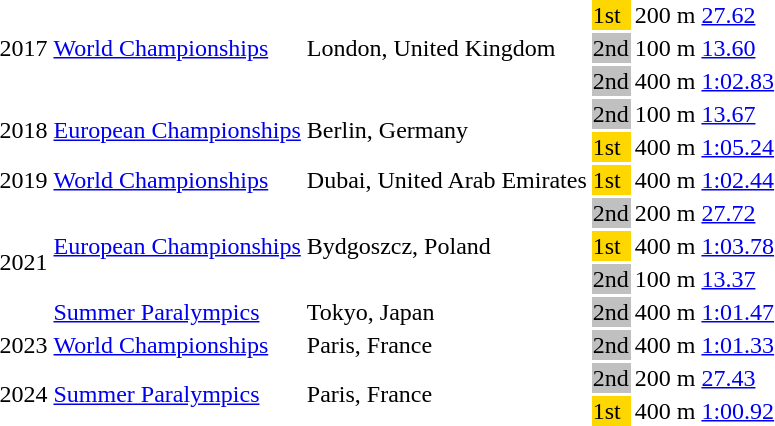<table>
<tr>
<td rowspan=3>2017</td>
<td rowspan=3><a href='#'>World Championships</a></td>
<td rowspan=3>London, United Kingdom</td>
<td bgcolor="gold">1st</td>
<td>200 m</td>
<td><a href='#'>27.62</a></td>
</tr>
<tr>
<td bgcolor="silver">2nd</td>
<td>100 m</td>
<td><a href='#'>13.60</a></td>
</tr>
<tr>
<td bgcolor="silver">2nd</td>
<td>400 m</td>
<td><a href='#'>1:02.83</a></td>
</tr>
<tr>
<td rowspan=2>2018</td>
<td rowspan=2><a href='#'>European Championships</a></td>
<td rowspan=2>Berlin, Germany</td>
<td bgcolor="silver">2nd</td>
<td>100 m</td>
<td><a href='#'>13.67</a></td>
</tr>
<tr>
<td bgcolor="gold">1st</td>
<td>400 m</td>
<td><a href='#'>1:05.24</a></td>
</tr>
<tr>
<td>2019</td>
<td><a href='#'>World Championships</a></td>
<td>Dubai, United Arab Emirates</td>
<td bgcolor="gold">1st</td>
<td>400 m</td>
<td><a href='#'>1:02.44</a></td>
</tr>
<tr>
<td rowspan=4>2021</td>
<td rowspan=3><a href='#'>European Championships</a></td>
<td rowspan=3>Bydgoszcz, Poland</td>
<td bgcolor="silver">2nd</td>
<td>200 m</td>
<td><a href='#'>27.72</a></td>
</tr>
<tr>
<td bgcolor="gold">1st</td>
<td>400 m</td>
<td><a href='#'>1:03.78</a></td>
</tr>
<tr>
<td bgcolor="silver">2nd</td>
<td>100 m</td>
<td><a href='#'>13.37</a></td>
</tr>
<tr>
<td><a href='#'>Summer Paralympics</a></td>
<td>Tokyo, Japan</td>
<td bgcolor="silver">2nd</td>
<td>400 m</td>
<td><a href='#'>1:01.47</a></td>
</tr>
<tr>
<td>2023</td>
<td><a href='#'>World Championships</a></td>
<td>Paris, France</td>
<td bgcolor="silver">2nd</td>
<td>400 m</td>
<td><a href='#'>1:01.33</a></td>
</tr>
<tr>
<td rowspan=2>2024</td>
<td rowspan=2><a href='#'>Summer Paralympics</a></td>
<td rowspan=2>Paris, France</td>
<td bgcolor="silver">2nd</td>
<td>200 m</td>
<td><a href='#'>27.43</a></td>
</tr>
<tr>
<td bgcolor="gold">1st</td>
<td>400 m</td>
<td><a href='#'>1:00.92</a></td>
</tr>
</table>
